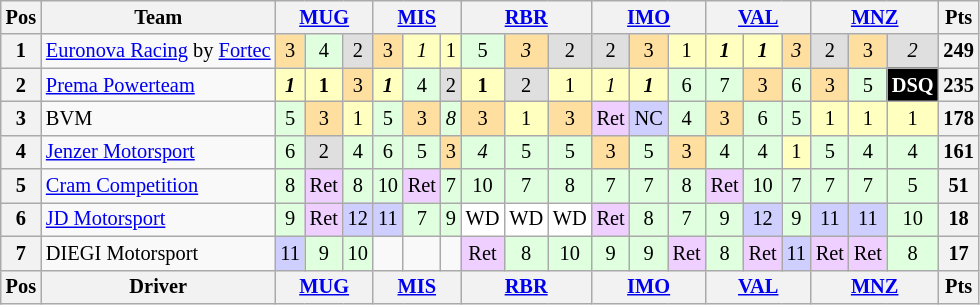<table class="wikitable" style="font-size: 85%; text-align:center">
<tr valign="top">
<th valign="middle">Pos</th>
<th valign="middle">Team</th>
<th colspan=3><a href='#'>MUG</a><br></th>
<th colspan=3><a href='#'>MIS</a><br></th>
<th colspan=3><a href='#'>RBR</a><br></th>
<th colspan=3><a href='#'>IMO</a><br></th>
<th colspan=3><a href='#'>VAL</a><br></th>
<th colspan=3><a href='#'>MNZ</a><br></th>
<th valign="middle">Pts</th>
</tr>
<tr>
<th>1</th>
<td align=left nowrap> <a href='#'>Euronova Racing</a> by <a href='#'>Fortec</a></td>
<td style="background:#ffdf9f;">3</td>
<td style="background:#dfffdf;">4</td>
<td style="background:#dfdfdf;">2</td>
<td style="background:#ffdf9f;">3</td>
<td style="background:#ffffbf;"><em>1</em></td>
<td style="background:#ffffbf;">1</td>
<td style="background:#dfffdf;">5</td>
<td style="background:#ffdf9f;"><em>3</em></td>
<td style="background:#dfdfdf;">2</td>
<td style="background:#dfdfdf;">2</td>
<td style="background:#ffdf9f;">3</td>
<td style="background:#ffffbf;">1</td>
<td style="background:#ffffbf;"><strong><em>1</em></strong></td>
<td style="background:#ffffbf;"><strong><em>1</em></strong></td>
<td style="background:#ffdf9f;"><em>3</em></td>
<td style="background:#dfdfdf;">2</td>
<td style="background:#ffdf9f;">3</td>
<td style="background:#dfdfdf;"><em>2</em></td>
<th>249</th>
</tr>
<tr>
<th>2</th>
<td align=left> <a href='#'>Prema Powerteam</a></td>
<td style="background:#ffffbf;"><strong><em>1</em></strong></td>
<td style="background:#ffffbf;"><strong>1</strong></td>
<td style="background:#ffdf9f;">3</td>
<td style="background:#ffffbf;"><strong><em>1</em></strong></td>
<td style="background:#dfffdf;">4</td>
<td style="background:#dfdfdf;">2</td>
<td style="background:#ffffbf;"><strong>1</strong></td>
<td style="background:#dfdfdf;">2</td>
<td style="background:#ffffbf;">1</td>
<td style="background:#ffffbf;"><em>1</em></td>
<td style="background:#ffffbf;"><strong><em>1</em></strong></td>
<td style="background:#dfffdf;">6</td>
<td style="background:#dfffdf;">7</td>
<td style="background:#ffdf9f;">3</td>
<td style="background:#dfffdf;">6</td>
<td style="background:#ffdf9f;">3</td>
<td style="background:#dfffdf;">5</td>
<td style="background:black; color:white;"><strong>DSQ</strong></td>
<th>235</th>
</tr>
<tr>
<th>3</th>
<td align=left> BVM</td>
<td style="background:#dfffdf;">5</td>
<td style="background:#ffdf9f;">3</td>
<td style="background:#ffffbf;">1</td>
<td style="background:#dfffdf;">5</td>
<td style="background:#ffdf9f;">3</td>
<td style="background:#dfffdf;"><em>8</em></td>
<td style="background:#ffdf9f;">3</td>
<td style="background:#ffffbf;">1</td>
<td style="background:#ffdf9f;">3</td>
<td style="background:#efcfff;">Ret</td>
<td style="background:#cfcfff;">NC</td>
<td style="background:#dfffdf;">4</td>
<td style="background:#ffdf9f;">3</td>
<td style="background:#dfffdf;">6</td>
<td style="background:#dfffdf;">5</td>
<td style="background:#ffffbf;">1</td>
<td style="background:#ffffbf;">1</td>
<td style="background:#ffffbf;">1</td>
<th>178</th>
</tr>
<tr>
<th>4</th>
<td align=left> <a href='#'>Jenzer Motorsport</a></td>
<td style="background:#dfffdf;">6</td>
<td style="background:#dfdfdf;">2</td>
<td style="background:#dfffdf;">4</td>
<td style="background:#dfffdf;">6</td>
<td style="background:#dfffdf;">5</td>
<td style="background:#ffdf9f;">3</td>
<td style="background:#dfffdf;"><em>4</em></td>
<td style="background:#dfffdf;">5</td>
<td style="background:#dfffdf;">5</td>
<td style="background:#ffdf9f;">3</td>
<td style="background:#dfffdf;">5</td>
<td style="background:#ffdf9f;">3</td>
<td style="background:#dfffdf;">4</td>
<td style="background:#dfffdf;">4</td>
<td style="background:#ffffbf;">1</td>
<td style="background:#dfffdf;">5</td>
<td style="background:#dfffdf;">4</td>
<td style="background:#dfffdf;">4</td>
<th>161</th>
</tr>
<tr>
<th>5</th>
<td align=left> <a href='#'>Cram Competition</a></td>
<td style="background:#dfffdf;">8</td>
<td style="background:#efcfff;">Ret</td>
<td style="background:#dfffdf;">8</td>
<td style="background:#dfffdf;">10</td>
<td style="background:#efcfff;">Ret</td>
<td style="background:#dfffdf;">7</td>
<td style="background:#dfffdf;">10</td>
<td style="background:#dfffdf;">7</td>
<td style="background:#dfffdf;">8</td>
<td style="background:#dfffdf;">7</td>
<td style="background:#dfffdf;">7</td>
<td style="background:#dfffdf;">8</td>
<td style="background:#efcfff;">Ret</td>
<td style="background:#dfffdf;">10</td>
<td style="background:#dfffdf;">7</td>
<td style="background:#dfffdf;">7</td>
<td style="background:#dfffdf;">7</td>
<td style="background:#dfffdf;">5</td>
<th>51</th>
</tr>
<tr>
<th>6</th>
<td align=left> <a href='#'>JD Motorsport</a></td>
<td style="background:#dfffdf;">9</td>
<td style="background:#efcfff;">Ret</td>
<td style="background:#cfcfff;">12</td>
<td style="background:#cfcfff;">11</td>
<td style="background:#dfffdf;">7</td>
<td style="background:#dfffdf;">9</td>
<td style="background:#ffffff;">WD</td>
<td style="background:#ffffff;">WD</td>
<td style="background:#ffffff;">WD</td>
<td style="background:#efcfff;">Ret</td>
<td style="background:#dfffdf;">8</td>
<td style="background:#dfffdf;">7</td>
<td style="background:#dfffdf;">9</td>
<td style="background:#cfcfff;">12</td>
<td style="background:#dfffdf;">9</td>
<td style="background:#cfcfff;">11</td>
<td style="background:#cfcfff;">11</td>
<td style="background:#dfffdf;">10</td>
<th>18</th>
</tr>
<tr>
<th>7</th>
<td align=left> DIEGI Motorsport</td>
<td style="background:#cfcfff;">11</td>
<td style="background:#dfffdf;">9</td>
<td style="background:#dfffdf;">10</td>
<td></td>
<td></td>
<td></td>
<td style="background:#efcfff;">Ret</td>
<td style="background:#dfffdf;">8</td>
<td style="background:#dfffdf;">10</td>
<td style="background:#dfffdf;">9</td>
<td style="background:#dfffdf;">9</td>
<td style="background:#efcfff;">Ret</td>
<td style="background:#dfffdf;">8</td>
<td style="background:#efcfff;">Ret</td>
<td style="background:#cfcfff;">11</td>
<td style="background:#efcfff;">Ret</td>
<td style="background:#efcfff;">Ret</td>
<td style="background:#dfffdf;">8</td>
<th>17</th>
</tr>
<tr valign="top">
<th valign="middle">Pos</th>
<th valign="middle">Driver</th>
<th colspan=3><a href='#'>MUG</a><br></th>
<th colspan=3><a href='#'>MIS</a><br></th>
<th colspan=3><a href='#'>RBR</a><br></th>
<th colspan=3><a href='#'>IMO</a><br></th>
<th colspan=3><a href='#'>VAL</a><br></th>
<th colspan=3><a href='#'>MNZ</a><br></th>
<th valign="middle">Pts</th>
</tr>
</table>
